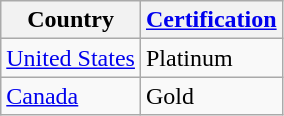<table class="wikitable">
<tr>
<th scope="col">Country</th>
<th scope="col"><a href='#'>Certification</a></th>
</tr>
<tr>
<td><a href='#'>United States</a></td>
<td>Platinum</td>
</tr>
<tr>
<td><a href='#'>Canada</a></td>
<td>Gold</td>
</tr>
</table>
